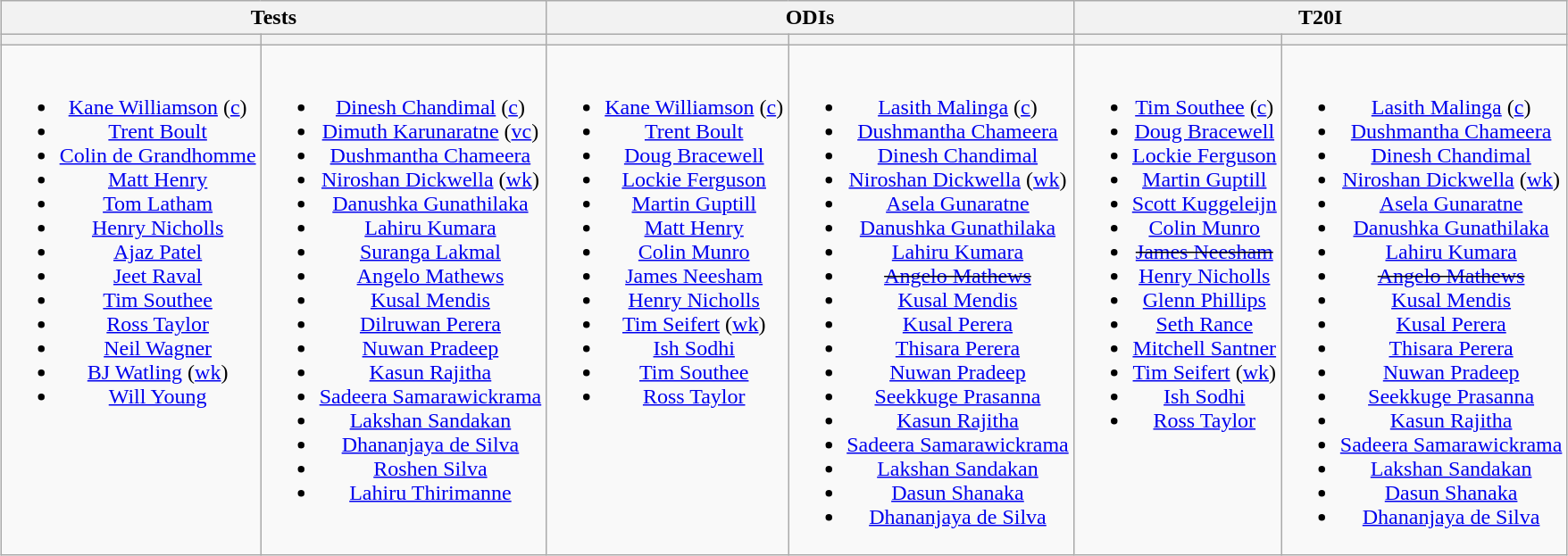<table class="wikitable" style="text-align:center; margin:auto">
<tr>
<th colspan=2>Tests</th>
<th colspan=2>ODIs</th>
<th colspan=2>T20I</th>
</tr>
<tr>
<th></th>
<th></th>
<th></th>
<th></th>
<th></th>
<th></th>
</tr>
<tr style="vertical-align:top">
<td><br><ul><li><a href='#'>Kane Williamson</a> (<a href='#'>c</a>)</li><li><a href='#'>Trent Boult</a></li><li><a href='#'>Colin de Grandhomme</a></li><li><a href='#'>Matt Henry</a></li><li><a href='#'>Tom Latham</a></li><li><a href='#'>Henry Nicholls</a></li><li><a href='#'>Ajaz Patel</a></li><li><a href='#'>Jeet Raval</a></li><li><a href='#'>Tim Southee</a></li><li><a href='#'>Ross Taylor</a></li><li><a href='#'>Neil Wagner</a></li><li><a href='#'>BJ Watling</a> (<a href='#'>wk</a>)</li><li><a href='#'>Will Young</a></li></ul></td>
<td><br><ul><li><a href='#'>Dinesh Chandimal</a> (<a href='#'>c</a>)</li><li><a href='#'>Dimuth Karunaratne</a> (<a href='#'>vc</a>)</li><li><a href='#'>Dushmantha Chameera</a></li><li><a href='#'>Niroshan Dickwella</a> (<a href='#'>wk</a>)</li><li><a href='#'>Danushka Gunathilaka</a></li><li><a href='#'>Lahiru Kumara</a></li><li><a href='#'>Suranga Lakmal</a></li><li><a href='#'>Angelo Mathews</a></li><li><a href='#'>Kusal Mendis</a></li><li><a href='#'>Dilruwan Perera</a></li><li><a href='#'>Nuwan Pradeep</a></li><li><a href='#'>Kasun Rajitha</a></li><li><a href='#'>Sadeera Samarawickrama</a></li><li><a href='#'>Lakshan Sandakan</a></li><li><a href='#'>Dhananjaya de Silva</a></li><li><a href='#'>Roshen Silva</a></li><li><a href='#'>Lahiru Thirimanne</a></li></ul></td>
<td><br><ul><li><a href='#'>Kane Williamson</a> (<a href='#'>c</a>)</li><li><a href='#'>Trent Boult</a></li><li><a href='#'>Doug Bracewell</a></li><li><a href='#'>Lockie Ferguson</a></li><li><a href='#'>Martin Guptill</a></li><li><a href='#'>Matt Henry</a></li><li><a href='#'>Colin Munro</a></li><li><a href='#'>James Neesham</a></li><li><a href='#'>Henry Nicholls</a></li><li><a href='#'>Tim Seifert</a> (<a href='#'>wk</a>)</li><li><a href='#'>Ish Sodhi</a></li><li><a href='#'>Tim Southee</a></li><li><a href='#'>Ross Taylor</a></li></ul></td>
<td><br><ul><li><a href='#'>Lasith Malinga</a> (<a href='#'>c</a>)</li><li><a href='#'>Dushmantha Chameera</a></li><li><a href='#'>Dinesh Chandimal</a></li><li><a href='#'>Niroshan Dickwella</a> (<a href='#'>wk</a>)</li><li><a href='#'>Asela Gunaratne</a></li><li><a href='#'>Danushka Gunathilaka</a></li><li><a href='#'>Lahiru Kumara</a></li><li><s><a href='#'>Angelo Mathews</a></s></li><li><a href='#'>Kusal Mendis</a></li><li><a href='#'>Kusal Perera</a></li><li><a href='#'>Thisara Perera</a></li><li><a href='#'>Nuwan Pradeep</a></li><li><a href='#'>Seekkuge Prasanna</a></li><li><a href='#'>Kasun Rajitha</a></li><li><a href='#'>Sadeera Samarawickrama</a></li><li><a href='#'>Lakshan Sandakan</a></li><li><a href='#'>Dasun Shanaka</a></li><li><a href='#'>Dhananjaya de Silva</a></li></ul></td>
<td><br><ul><li><a href='#'>Tim Southee</a> (<a href='#'>c</a>)</li><li><a href='#'>Doug Bracewell</a></li><li><a href='#'>Lockie Ferguson</a></li><li><a href='#'>Martin Guptill</a></li><li><a href='#'>Scott Kuggeleijn</a></li><li><a href='#'>Colin Munro</a></li><li><s><a href='#'>James Neesham</a></s></li><li><a href='#'>Henry Nicholls</a></li><li><a href='#'>Glenn Phillips</a></li><li><a href='#'>Seth Rance</a></li><li><a href='#'>Mitchell Santner</a></li><li><a href='#'>Tim Seifert</a> (<a href='#'>wk</a>)</li><li><a href='#'>Ish Sodhi</a></li><li><a href='#'>Ross Taylor</a></li></ul></td>
<td><br><ul><li><a href='#'>Lasith Malinga</a> (<a href='#'>c</a>)</li><li><a href='#'>Dushmantha Chameera</a></li><li><a href='#'>Dinesh Chandimal</a></li><li><a href='#'>Niroshan Dickwella</a> (<a href='#'>wk</a>)</li><li><a href='#'>Asela Gunaratne</a></li><li><a href='#'>Danushka Gunathilaka</a></li><li><a href='#'>Lahiru Kumara</a></li><li><s><a href='#'>Angelo Mathews</a></s></li><li><a href='#'>Kusal Mendis</a></li><li><a href='#'>Kusal Perera</a></li><li><a href='#'>Thisara Perera</a></li><li><a href='#'>Nuwan Pradeep</a></li><li><a href='#'>Seekkuge Prasanna</a></li><li><a href='#'>Kasun Rajitha</a></li><li><a href='#'>Sadeera Samarawickrama</a></li><li><a href='#'>Lakshan Sandakan</a></li><li><a href='#'>Dasun Shanaka</a></li><li><a href='#'>Dhananjaya de Silva</a></li></ul></td>
</tr>
</table>
